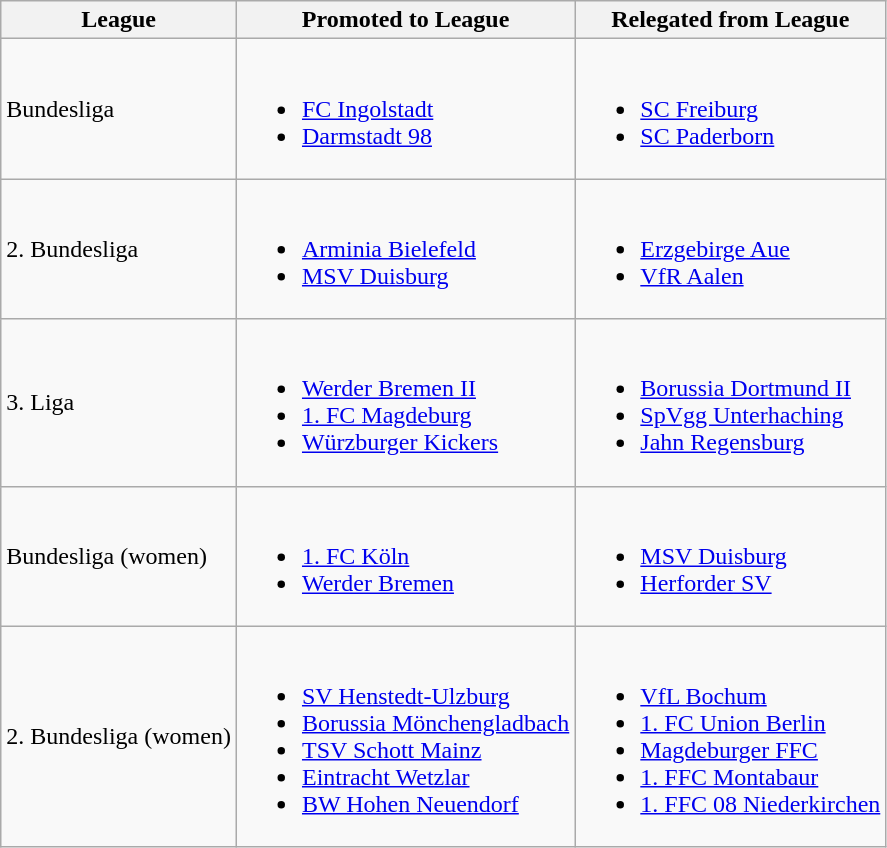<table class="wikitable">
<tr>
<th>League</th>
<th>Promoted to League</th>
<th>Relegated from League</th>
</tr>
<tr>
<td>Bundesliga</td>
<td><br><ul><li><a href='#'>FC Ingolstadt</a></li><li><a href='#'>Darmstadt 98</a></li></ul></td>
<td><br><ul><li><a href='#'>SC Freiburg</a></li><li><a href='#'>SC Paderborn</a></li></ul></td>
</tr>
<tr>
<td>2. Bundesliga</td>
<td><br><ul><li><a href='#'>Arminia Bielefeld</a></li><li><a href='#'>MSV Duisburg</a></li></ul></td>
<td><br><ul><li><a href='#'>Erzgebirge Aue</a></li><li><a href='#'>VfR Aalen</a></li></ul></td>
</tr>
<tr>
<td>3. Liga</td>
<td><br><ul><li><a href='#'>Werder Bremen II</a></li><li><a href='#'>1. FC Magdeburg</a></li><li><a href='#'>Würzburger Kickers</a></li></ul></td>
<td><br><ul><li><a href='#'>Borussia Dortmund II</a></li><li><a href='#'>SpVgg Unterhaching</a></li><li><a href='#'>Jahn Regensburg</a></li></ul></td>
</tr>
<tr>
<td>Bundesliga (women)</td>
<td><br><ul><li><a href='#'>1. FC Köln</a></li><li><a href='#'>Werder Bremen</a></li></ul></td>
<td><br><ul><li><a href='#'>MSV Duisburg</a></li><li><a href='#'>Herforder SV</a></li></ul></td>
</tr>
<tr>
<td>2. Bundesliga (women)</td>
<td><br><ul><li><a href='#'>SV Henstedt-Ulzburg</a></li><li><a href='#'>Borussia Mönchengladbach</a></li><li><a href='#'>TSV Schott Mainz</a></li><li><a href='#'>Eintracht Wetzlar</a></li><li><a href='#'>BW Hohen Neuendorf</a></li></ul></td>
<td><br><ul><li><a href='#'>VfL Bochum</a></li><li><a href='#'>1. FC Union Berlin</a></li><li><a href='#'>Magdeburger FFC</a></li><li><a href='#'>1. FFC Montabaur</a></li><li><a href='#'>1. FFC 08 Niederkirchen</a></li></ul></td>
</tr>
</table>
